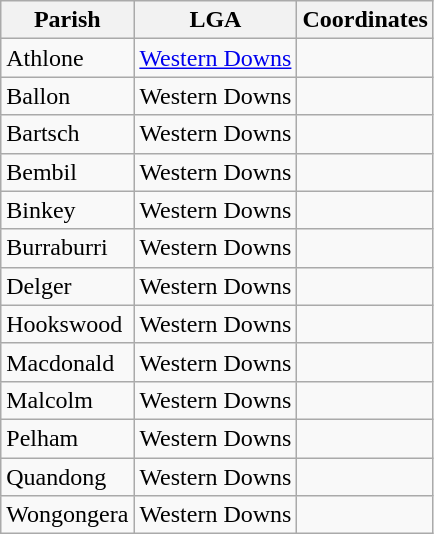<table class="wikitable sortable">
<tr>
<th>Parish</th>
<th>LGA</th>
<th>Coordinates</th>
</tr>
<tr>
<td>Athlone</td>
<td><a href='#'>Western Downs</a></td>
<td></td>
</tr>
<tr>
<td>Ballon</td>
<td>Western Downs</td>
<td></td>
</tr>
<tr>
<td>Bartsch</td>
<td>Western Downs</td>
<td></td>
</tr>
<tr>
<td>Bembil</td>
<td>Western Downs</td>
<td></td>
</tr>
<tr>
<td>Binkey</td>
<td>Western Downs</td>
<td></td>
</tr>
<tr>
<td>Burraburri</td>
<td>Western Downs</td>
<td></td>
</tr>
<tr>
<td>Delger</td>
<td>Western Downs</td>
<td></td>
</tr>
<tr>
<td>Hookswood</td>
<td>Western Downs</td>
<td></td>
</tr>
<tr>
<td>Macdonald</td>
<td>Western Downs</td>
<td></td>
</tr>
<tr>
<td>Malcolm</td>
<td>Western Downs</td>
<td></td>
</tr>
<tr>
<td>Pelham</td>
<td>Western Downs</td>
<td></td>
</tr>
<tr>
<td>Quandong</td>
<td>Western Downs</td>
<td></td>
</tr>
<tr>
<td>Wongongera</td>
<td>Western Downs</td>
<td></td>
</tr>
</table>
